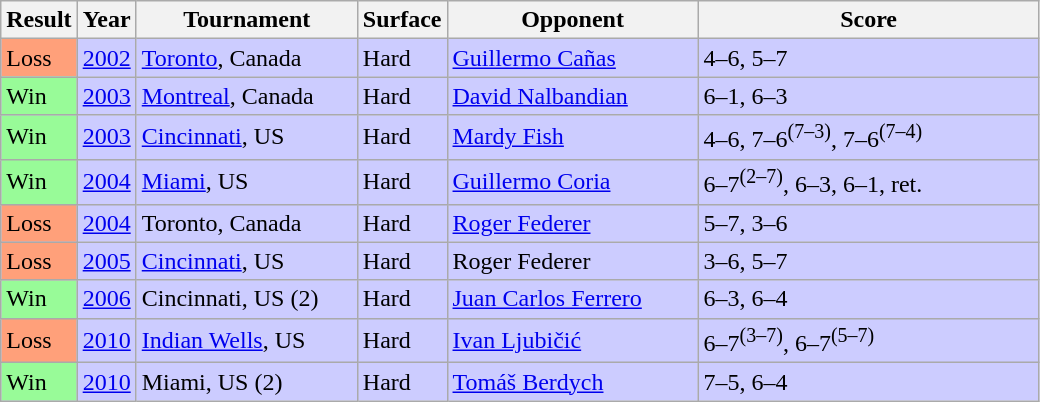<table class="sortable wikitable">
<tr>
<th style="width:40px">Result</th>
<th style="width:30px">Year</th>
<th style="width:140px">Tournament</th>
<th>Surface</th>
<th style="width:160px">Opponent</th>
<th style="width:220px" class="unsortable">Score</th>
</tr>
<tr style="background:#ccccff;">
<td style="background:#ffa07a;">Loss</td>
<td><a href='#'>2002</a></td>
<td><a href='#'>Toronto</a>, Canada</td>
<td>Hard</td>
<td> <a href='#'>Guillermo Cañas</a></td>
<td>4–6, 5–7</td>
</tr>
<tr style="background:#ccccff;">
<td style="background:#98fb98;">Win</td>
<td><a href='#'>2003</a></td>
<td><a href='#'>Montreal</a>, Canada</td>
<td>Hard</td>
<td> <a href='#'>David Nalbandian</a></td>
<td>6–1, 6–3</td>
</tr>
<tr style="background:#ccccff;">
<td style="background:#98fb98;">Win</td>
<td><a href='#'>2003</a></td>
<td><a href='#'>Cincinnati</a>, US</td>
<td>Hard</td>
<td> <a href='#'>Mardy Fish</a></td>
<td>4–6, 7–6<sup>(7–3)</sup>, 7–6<sup>(7–4)</sup></td>
</tr>
<tr style="background:#ccccff;">
<td style="background:#98fb98;">Win</td>
<td><a href='#'>2004</a></td>
<td><a href='#'>Miami</a>, US</td>
<td>Hard</td>
<td> <a href='#'>Guillermo Coria</a></td>
<td>6–7<sup>(2–7)</sup>, 6–3, 6–1, ret.</td>
</tr>
<tr style="background:#ccccff;">
<td style="background:#ffa07a;">Loss</td>
<td><a href='#'>2004</a></td>
<td>Toronto, Canada</td>
<td>Hard</td>
<td> <a href='#'>Roger Federer</a></td>
<td>5–7, 3–6</td>
</tr>
<tr style="background:#ccccff;">
<td style="background:#ffa07a;">Loss</td>
<td><a href='#'>2005</a></td>
<td><a href='#'>Cincinnati</a>, US</td>
<td>Hard</td>
<td> Roger Federer</td>
<td>3–6, 5–7</td>
</tr>
<tr style="background:#ccccff;">
<td style="background:#98fb98;">Win</td>
<td><a href='#'>2006</a></td>
<td>Cincinnati, US (2)</td>
<td>Hard</td>
<td> <a href='#'>Juan Carlos Ferrero</a></td>
<td>6–3, 6–4</td>
</tr>
<tr style="background:#ccccff;">
<td style="background:#ffa07a;">Loss</td>
<td><a href='#'>2010</a></td>
<td><a href='#'>Indian Wells</a>, US</td>
<td>Hard</td>
<td> <a href='#'>Ivan Ljubičić</a></td>
<td>6–7<sup>(3–7)</sup>, 6–7<sup>(5–7)</sup></td>
</tr>
<tr style="background:#ccccff;">
<td style="background:#98fb98;">Win</td>
<td><a href='#'>2010</a></td>
<td>Miami, US (2)</td>
<td>Hard</td>
<td> <a href='#'>Tomáš Berdych</a></td>
<td>7–5, 6–4</td>
</tr>
</table>
